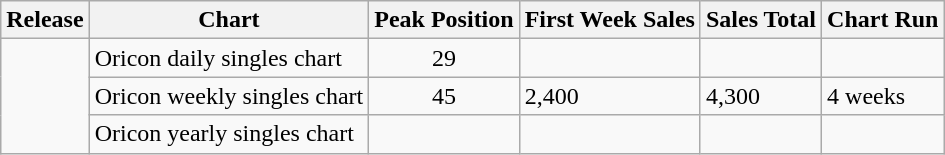<table class="wikitable">
<tr>
<th>Release</th>
<th>Chart</th>
<th>Peak Position</th>
<th>First Week Sales</th>
<th>Sales Total</th>
<th>Chart Run</th>
</tr>
<tr>
<td rowspan="3"></td>
<td>Oricon daily singles chart</td>
<td align="center">29</td>
<td></td>
<td></td>
<td></td>
</tr>
<tr>
<td>Oricon weekly singles chart</td>
<td align="center">45</td>
<td>2,400 </td>
<td>4,300 </td>
<td>4 weeks</td>
</tr>
<tr>
<td>Oricon yearly singles chart</td>
<td align="center"></td>
<td></td>
<td></td>
<td></td>
</tr>
</table>
